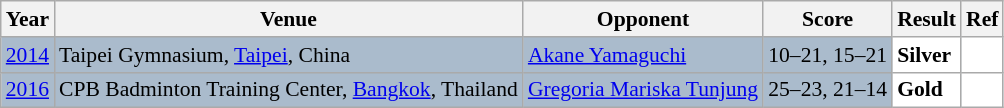<table class="sortable wikitable" style="font-size: 90%">
<tr>
<th>Year</th>
<th>Venue</th>
<th>Opponent</th>
<th>Score</th>
<th>Result</th>
<th>Ref</th>
</tr>
<tr style="background:#AABBCC">
<td align="center"><a href='#'>2014</a></td>
<td align="left">Taipei Gymnasium, <a href='#'>Taipei</a>, China</td>
<td align="left"> <a href='#'>Akane Yamaguchi</a></td>
<td align="left">10–21, 15–21</td>
<td style="text-align:left; background:white"> <strong>Silver</strong></td>
<td align="center"; bgcolor="white"></td>
</tr>
<tr style="background:#AABBCC">
<td align="center"><a href='#'>2016</a></td>
<td align="left">CPB Badminton Training Center, <a href='#'>Bangkok</a>, Thailand</td>
<td align="left"> <a href='#'>Gregoria Mariska Tunjung</a></td>
<td align="left">25–23, 21–14</td>
<td style="text-align:left; background:white"> <strong>Gold</strong></td>
<td align="center"; bgcolor="white"></td>
</tr>
</table>
